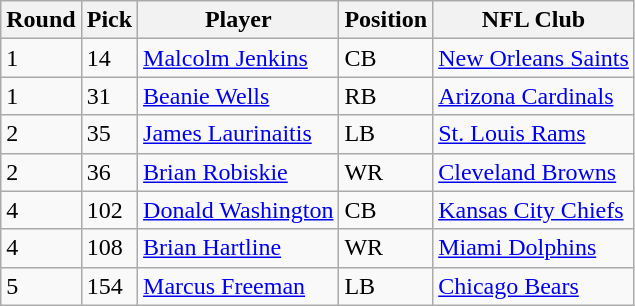<table class="wikitable">
<tr>
<th>Round</th>
<th>Pick</th>
<th>Player</th>
<th>Position</th>
<th>NFL Club</th>
</tr>
<tr>
<td>1</td>
<td>14</td>
<td><a href='#'>Malcolm Jenkins</a></td>
<td>CB</td>
<td><a href='#'>New Orleans Saints</a></td>
</tr>
<tr>
<td>1</td>
<td>31</td>
<td><a href='#'>Beanie Wells</a></td>
<td>RB</td>
<td><a href='#'>Arizona Cardinals</a></td>
</tr>
<tr>
<td>2</td>
<td>35</td>
<td><a href='#'>James Laurinaitis</a></td>
<td>LB</td>
<td><a href='#'>St. Louis Rams</a></td>
</tr>
<tr>
<td>2</td>
<td>36</td>
<td><a href='#'>Brian Robiskie</a></td>
<td>WR</td>
<td><a href='#'>Cleveland Browns</a></td>
</tr>
<tr>
<td>4</td>
<td>102</td>
<td><a href='#'>Donald Washington</a></td>
<td>CB</td>
<td><a href='#'>Kansas City Chiefs</a></td>
</tr>
<tr>
<td>4</td>
<td>108</td>
<td><a href='#'>Brian Hartline</a></td>
<td>WR</td>
<td><a href='#'>Miami Dolphins</a></td>
</tr>
<tr>
<td>5</td>
<td>154</td>
<td><a href='#'>Marcus Freeman</a></td>
<td>LB</td>
<td><a href='#'>Chicago Bears</a></td>
</tr>
</table>
